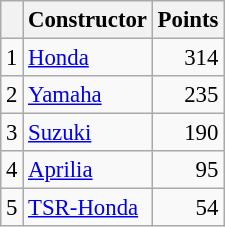<table class="wikitable" style="font-size: 95%;">
<tr>
<th></th>
<th>Constructor</th>
<th>Points</th>
</tr>
<tr>
<td align=center>1</td>
<td> <a href='#'>Honda</a></td>
<td align=right>314</td>
</tr>
<tr>
<td align=center>2</td>
<td> <a href='#'>Yamaha</a></td>
<td align=right>235</td>
</tr>
<tr>
<td align=center>3</td>
<td> <a href='#'>Suzuki</a></td>
<td align=right>190</td>
</tr>
<tr>
<td align=center>4</td>
<td> <a href='#'>Aprilia</a></td>
<td align=right>95</td>
</tr>
<tr>
<td align=center>5</td>
<td> <a href='#'>TSR-Honda</a></td>
<td align=right>54</td>
</tr>
</table>
